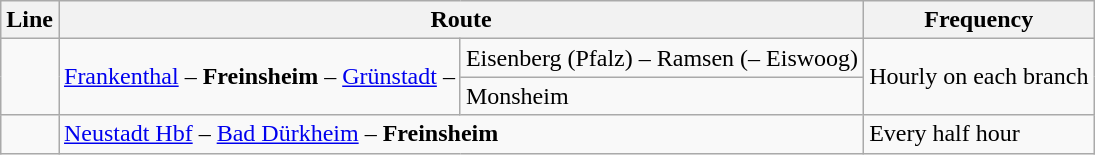<table class="wikitable">
<tr>
<th>Line</th>
<th colspan="2">Route</th>
<th>Frequency</th>
</tr>
<tr>
<td rowspan="2"></td>
<td rowspan="2"><a href='#'>Frankenthal</a> – <strong>Freinsheim</strong> – <a href='#'>Grünstadt</a> –</td>
<td>Eisenberg (Pfalz) – Ramsen (– Eiswoog)</td>
<td rowspan="2">Hourly on each branch</td>
</tr>
<tr>
<td>Monsheim</td>
</tr>
<tr>
<td></td>
<td colspan="2"><a href='#'>Neustadt Hbf</a> – <a href='#'>Bad Dürkheim</a> – <strong>Freinsheim</strong></td>
<td>Every half hour</td>
</tr>
</table>
